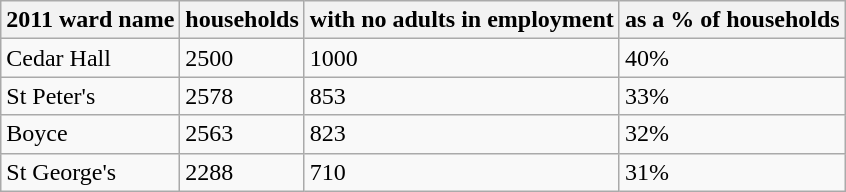<table class=wikitable>
<tr>
<th>2011 ward name</th>
<th>households</th>
<th>with no adults in employment</th>
<th>as a % of households</th>
</tr>
<tr>
<td>Cedar Hall</td>
<td>2500</td>
<td>1000</td>
<td>40%</td>
</tr>
<tr>
<td>St Peter's</td>
<td>2578</td>
<td>853</td>
<td>33%</td>
</tr>
<tr>
<td>Boyce</td>
<td>2563</td>
<td>823</td>
<td>32%</td>
</tr>
<tr>
<td>St George's</td>
<td>2288</td>
<td>710</td>
<td>31%</td>
</tr>
</table>
